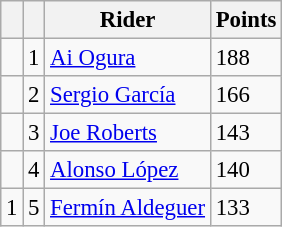<table class="wikitable" style="font-size: 95%;">
<tr>
<th></th>
<th></th>
<th>Rider</th>
<th>Points</th>
</tr>
<tr>
<td></td>
<td align=center>1</td>
<td> <a href='#'>Ai Ogura</a></td>
<td align=left>188</td>
</tr>
<tr>
<td></td>
<td align=center>2</td>
<td> <a href='#'>Sergio García</a></td>
<td align=left>166</td>
</tr>
<tr>
<td></td>
<td align=center>3</td>
<td> <a href='#'>Joe Roberts</a></td>
<td align=left>143</td>
</tr>
<tr>
<td></td>
<td align=center>4</td>
<td> <a href='#'>Alonso López</a></td>
<td align=left>140</td>
</tr>
<tr>
<td> 1</td>
<td align=center>5</td>
<td> <a href='#'>Fermín Aldeguer</a></td>
<td align=left>133</td>
</tr>
</table>
